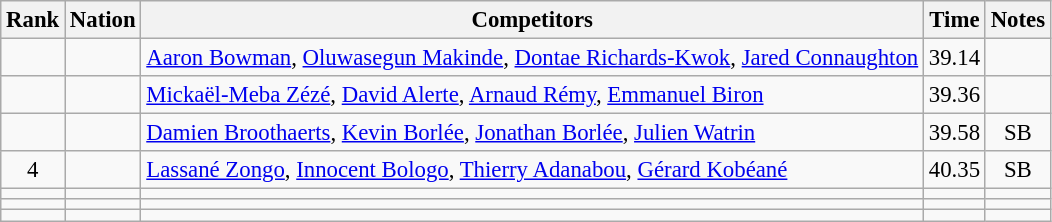<table class="wikitable sortable" style="text-align:center; font-size:95%">
<tr>
<th>Rank</th>
<th>Nation</th>
<th>Competitors</th>
<th>Time</th>
<th>Notes</th>
</tr>
<tr>
<td></td>
<td align=left></td>
<td align=left><a href='#'>Aaron Bowman</a>, <a href='#'>Oluwasegun Makinde</a>, <a href='#'>Dontae Richards-Kwok</a>, <a href='#'>Jared Connaughton</a></td>
<td>39.14</td>
<td></td>
</tr>
<tr>
<td></td>
<td align=left></td>
<td align=left><a href='#'>Mickaël-Meba Zézé</a>, <a href='#'>David Alerte</a>, <a href='#'>Arnaud Rémy</a>, <a href='#'>Emmanuel Biron</a></td>
<td>39.36</td>
<td></td>
</tr>
<tr>
<td></td>
<td align=left></td>
<td align=left><a href='#'>Damien Broothaerts</a>, <a href='#'>Kevin Borlée</a>, <a href='#'>Jonathan Borlée</a>, <a href='#'>Julien Watrin</a></td>
<td>39.58</td>
<td>SB</td>
</tr>
<tr>
<td>4</td>
<td align=left></td>
<td align=left><a href='#'>Lassané Zongo</a>, <a href='#'>Innocent Bologo</a>, <a href='#'>Thierry Adanabou</a>, <a href='#'>Gérard Kobéané</a></td>
<td>40.35</td>
<td>SB</td>
</tr>
<tr>
<td></td>
<td align=left></td>
<td align=left></td>
<td></td>
<td></td>
</tr>
<tr>
<td></td>
<td align=left></td>
<td align=left></td>
<td></td>
<td></td>
</tr>
<tr>
<td></td>
<td align=left></td>
<td align=left></td>
<td></td>
<td></td>
</tr>
</table>
